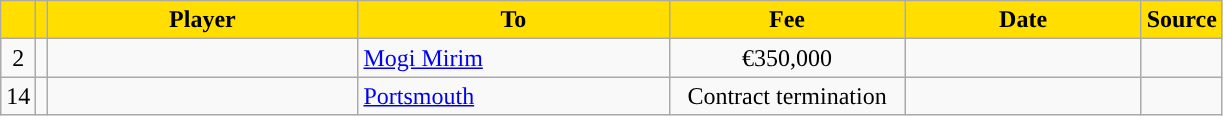<table class="wikitable sortable">
<tr>
<th style="background:#FFDE00"></th>
<th style="background:#FFDE00"></th>
<th width=200 style="background:#FFDE00">Player</th>
<th width=200 style="background:#FFDE00">To</th>
<th width=150 style="background:#FFDE00">Fee</th>
<th width=150 style="background:#FFDE00">Date</th>
<th style="background:#FFDE00">Source</th>
</tr>
<tr>
<td align=center>2</td>
<td align=center></td>
<td></td>
<td> <a href='#'>Mogi Mirim</a></td>
<td align=center>€350,000</td>
<td align=center></td>
<td align=center></td>
</tr>
<tr>
<td align=center>14</td>
<td align=center></td>
<td></td>
<td> <a href='#'>Portsmouth</a></td>
<td align=center>Contract termination</td>
<td align=center></td>
<td align=center></td>
</tr>
</table>
